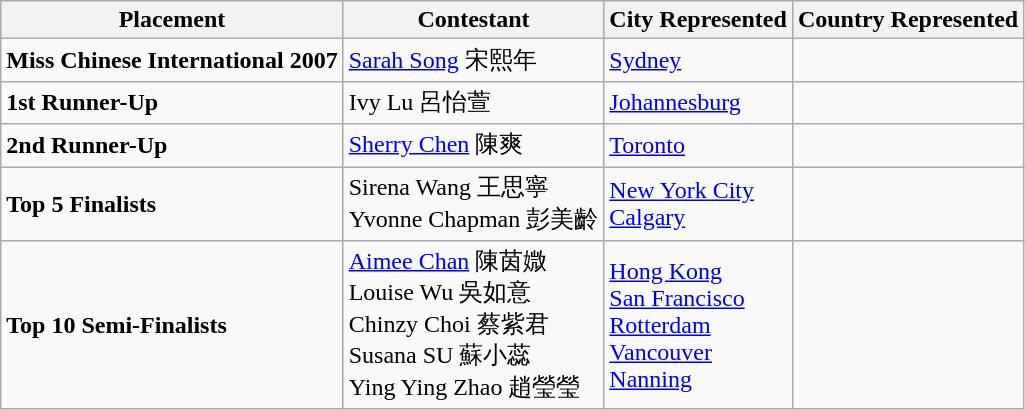<table class="wikitable" border="1">
<tr>
<th>Placement</th>
<th>Contestant</th>
<th>City Represented</th>
<th>Country Represented</th>
</tr>
<tr>
<td><strong>Miss Chinese International 2007</strong></td>
<td><a href='#'>Sarah Song</a> 宋熙年</td>
<td><a href='#'>Sydney</a></td>
<td></td>
</tr>
<tr>
<td><strong>1st Runner-Up</strong></td>
<td>Ivy Lu 呂怡萱</td>
<td><a href='#'>Johannesburg</a></td>
<td></td>
</tr>
<tr>
<td><strong>2nd Runner-Up</strong></td>
<td><a href='#'>Sherry Chen</a> 陳爽</td>
<td><a href='#'>Toronto</a></td>
<td></td>
</tr>
<tr>
<td><strong>Top 5 Finalists</strong></td>
<td>Sirena Wang 王思寧<br>Yvonne Chapman 彭美齡</td>
<td><a href='#'>New York City</a><br><a href='#'>Calgary</a></td>
<td><br></td>
</tr>
<tr>
<td><strong>Top 10 Semi-Finalists</strong></td>
<td><a href='#'>Aimee Chan</a> 陳茵媺<br>Louise Wu 吳如意<br>Chinzy Choi 蔡紫君<br>Susana SU 蘇小蕊<br>Ying Ying Zhao 趙瑩瑩</td>
<td><a href='#'>Hong Kong</a><br><a href='#'>San Francisco</a><br><a href='#'>Rotterdam</a><br><a href='#'>Vancouver</a><br><a href='#'>Nanning</a></td>
<td><br><br><br><br></td>
</tr>
</table>
